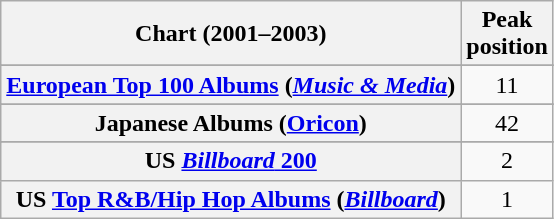<table class="wikitable sortable plainrowheaders" style="text-align:center;">
<tr>
<th scope="col">Chart (2001–2003)</th>
<th scope="col">Peak<br>position</th>
</tr>
<tr>
</tr>
<tr>
</tr>
<tr>
</tr>
<tr>
</tr>
<tr>
</tr>
<tr>
<th scope="row"><a href='#'>European Top 100 Albums</a> (<em><a href='#'>Music & Media</a></em>)</th>
<td>11</td>
</tr>
<tr>
</tr>
<tr>
</tr>
<tr>
</tr>
<tr>
<th scope="row">Japanese Albums (<a href='#'>Oricon</a>)</th>
<td align="center">42</td>
</tr>
<tr>
</tr>
<tr>
</tr>
<tr>
</tr>
<tr>
</tr>
<tr>
</tr>
<tr>
</tr>
<tr>
</tr>
<tr>
<th scope="row">US <a href='#'><em>Billboard</em> 200</a></th>
<td>2</td>
</tr>
<tr>
<th scope="row">US <a href='#'>Top R&B/Hip Hop Albums</a> (<em><a href='#'>Billboard</a></em>)</th>
<td>1</td>
</tr>
</table>
